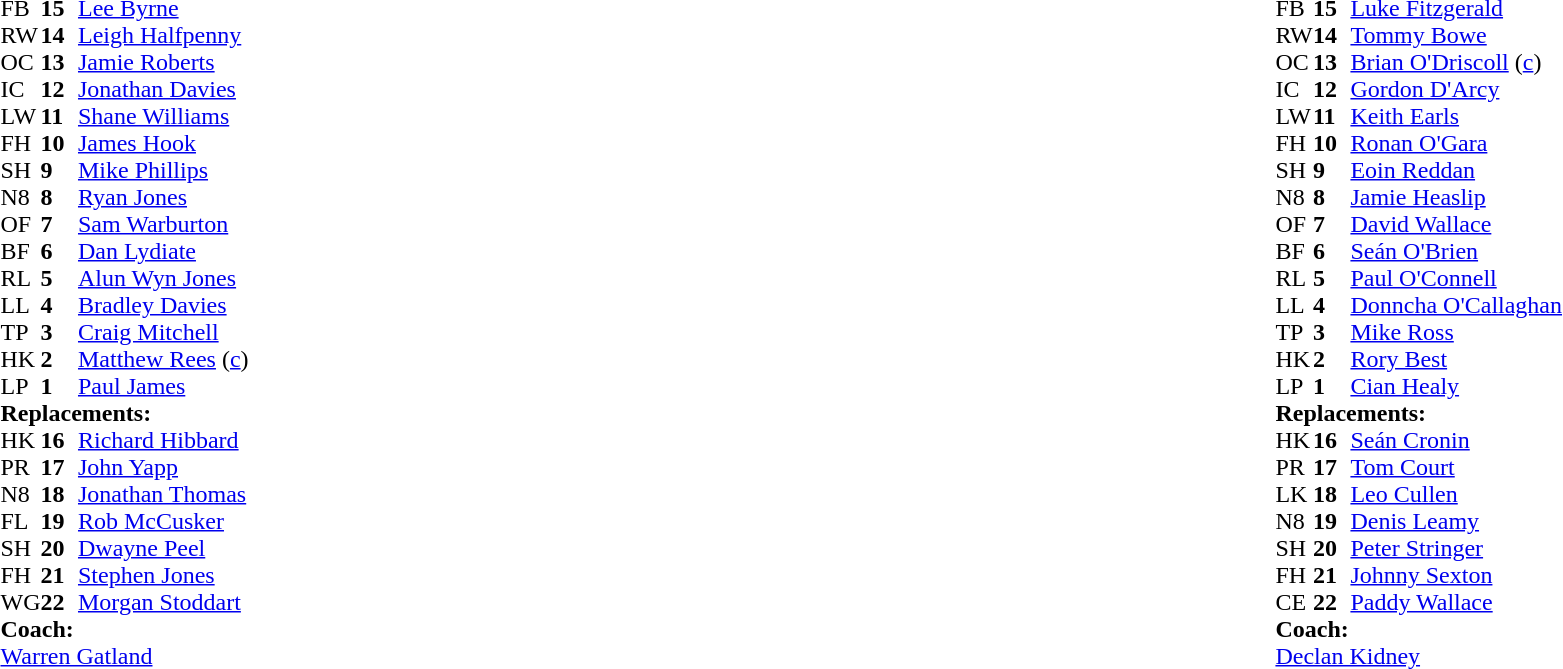<table width="100%">
<tr>
<td valign="top" width="50%"><br><table cellspacing="0" cellpadding="0">
<tr>
<th width="25"></th>
<th width="25"></th>
</tr>
<tr>
<td>FB</td>
<td><strong>15</strong></td>
<td><a href='#'>Lee Byrne</a></td>
</tr>
<tr>
<td>RW</td>
<td><strong>14</strong></td>
<td><a href='#'>Leigh Halfpenny</a></td>
</tr>
<tr>
<td>OC</td>
<td><strong>13</strong></td>
<td><a href='#'>Jamie Roberts</a></td>
</tr>
<tr>
<td>IC</td>
<td><strong>12</strong></td>
<td><a href='#'>Jonathan Davies</a></td>
</tr>
<tr>
<td>LW</td>
<td><strong>11</strong></td>
<td><a href='#'>Shane Williams</a></td>
</tr>
<tr>
<td>FH</td>
<td><strong>10</strong></td>
<td><a href='#'>James Hook</a></td>
</tr>
<tr>
<td>SH</td>
<td><strong>9</strong></td>
<td><a href='#'>Mike Phillips</a></td>
</tr>
<tr>
<td>N8</td>
<td><strong>8</strong></td>
<td><a href='#'>Ryan Jones</a></td>
<td></td>
<td></td>
</tr>
<tr>
<td>OF</td>
<td><strong>7</strong></td>
<td><a href='#'>Sam Warburton</a></td>
</tr>
<tr>
<td>BF</td>
<td><strong>6</strong></td>
<td><a href='#'>Dan Lydiate</a></td>
</tr>
<tr>
<td>RL</td>
<td><strong>5</strong></td>
<td><a href='#'>Alun Wyn Jones</a></td>
</tr>
<tr>
<td>LL</td>
<td><strong>4</strong></td>
<td><a href='#'>Bradley Davies</a></td>
</tr>
<tr>
<td>TP</td>
<td><strong>3</strong></td>
<td><a href='#'>Craig Mitchell</a></td>
<td></td>
<td></td>
</tr>
<tr>
<td>HK</td>
<td><strong>2</strong></td>
<td><a href='#'>Matthew Rees</a> (<a href='#'>c</a>)</td>
<td></td>
<td></td>
</tr>
<tr>
<td>LP</td>
<td><strong>1</strong></td>
<td><a href='#'>Paul James</a></td>
</tr>
<tr>
<td colspan="3"><strong>Replacements:</strong></td>
</tr>
<tr>
<td>HK</td>
<td><strong>16</strong></td>
<td><a href='#'>Richard Hibbard</a></td>
<td></td>
<td></td>
</tr>
<tr>
<td>PR</td>
<td><strong>17</strong></td>
<td><a href='#'>John Yapp</a></td>
<td></td>
<td></td>
</tr>
<tr>
<td>N8</td>
<td><strong>18</strong></td>
<td><a href='#'>Jonathan Thomas</a></td>
<td></td>
<td></td>
</tr>
<tr>
<td>FL</td>
<td><strong>19</strong></td>
<td><a href='#'>Rob McCusker</a></td>
</tr>
<tr>
<td>SH</td>
<td><strong>20</strong></td>
<td><a href='#'>Dwayne Peel</a></td>
</tr>
<tr>
<td>FH</td>
<td><strong>21</strong></td>
<td><a href='#'>Stephen Jones</a></td>
</tr>
<tr>
<td>WG</td>
<td><strong>22</strong></td>
<td><a href='#'>Morgan Stoddart</a></td>
</tr>
<tr>
<td colspan="3"><strong>Coach:</strong></td>
</tr>
<tr>
<td colspan="4"> <a href='#'>Warren Gatland</a></td>
</tr>
</table>
</td>
<td valign="top"></td>
<td valign="top" width="50%"><br><table cellspacing="0" cellpadding="0" align="center">
<tr>
<th width="25"></th>
<th width="25"></th>
</tr>
<tr>
<td>FB</td>
<td><strong>15</strong></td>
<td><a href='#'>Luke Fitzgerald</a></td>
<td></td>
<td></td>
</tr>
<tr>
<td>RW</td>
<td><strong>14</strong></td>
<td><a href='#'>Tommy Bowe</a></td>
</tr>
<tr>
<td>OC</td>
<td><strong>13</strong></td>
<td><a href='#'>Brian O'Driscoll</a> (<a href='#'>c</a>)</td>
</tr>
<tr>
<td>IC</td>
<td><strong>12</strong></td>
<td><a href='#'>Gordon D'Arcy</a></td>
</tr>
<tr>
<td>LW</td>
<td><strong>11</strong></td>
<td><a href='#'>Keith Earls</a></td>
</tr>
<tr>
<td>FH</td>
<td><strong>10</strong></td>
<td><a href='#'>Ronan O'Gara</a></td>
<td></td>
<td></td>
</tr>
<tr>
<td>SH</td>
<td><strong>9</strong></td>
<td><a href='#'>Eoin Reddan</a></td>
<td></td>
<td></td>
</tr>
<tr>
<td>N8</td>
<td><strong>8</strong></td>
<td><a href='#'>Jamie Heaslip</a></td>
<td></td>
<td></td>
</tr>
<tr>
<td>OF</td>
<td><strong>7</strong></td>
<td><a href='#'>David Wallace</a></td>
</tr>
<tr>
<td>BF</td>
<td><strong>6</strong></td>
<td><a href='#'>Seán O'Brien</a></td>
</tr>
<tr>
<td>RL</td>
<td><strong>5</strong></td>
<td><a href='#'>Paul O'Connell</a></td>
</tr>
<tr>
<td>LL</td>
<td><strong>4</strong></td>
<td><a href='#'>Donncha O'Callaghan</a></td>
<td></td>
<td></td>
</tr>
<tr>
<td>TP</td>
<td><strong>3</strong></td>
<td><a href='#'>Mike Ross</a></td>
<td></td>
<td></td>
</tr>
<tr>
<td>HK</td>
<td><strong>2</strong></td>
<td><a href='#'>Rory Best</a></td>
<td></td>
<td></td>
</tr>
<tr>
<td>LP</td>
<td><strong>1</strong></td>
<td><a href='#'>Cian Healy</a></td>
</tr>
<tr>
<td colspan="3"><strong>Replacements:</strong></td>
</tr>
<tr>
<td>HK</td>
<td><strong>16</strong></td>
<td><a href='#'>Seán Cronin</a></td>
<td></td>
<td></td>
</tr>
<tr>
<td>PR</td>
<td><strong>17</strong></td>
<td><a href='#'>Tom Court</a></td>
<td></td>
<td></td>
</tr>
<tr>
<td>LK</td>
<td><strong>18</strong></td>
<td><a href='#'>Leo Cullen</a></td>
<td></td>
<td></td>
</tr>
<tr>
<td>N8</td>
<td><strong>19</strong></td>
<td><a href='#'>Denis Leamy</a></td>
<td></td>
<td></td>
</tr>
<tr>
<td>SH</td>
<td><strong>20</strong></td>
<td><a href='#'>Peter Stringer</a></td>
<td></td>
<td></td>
</tr>
<tr>
<td>FH</td>
<td><strong>21</strong></td>
<td><a href='#'>Johnny Sexton</a></td>
<td></td>
<td></td>
</tr>
<tr>
<td>CE</td>
<td><strong>22</strong></td>
<td><a href='#'>Paddy Wallace</a></td>
<td></td>
<td></td>
</tr>
<tr>
<td colspan="3"><strong>Coach:</strong></td>
</tr>
<tr>
<td colspan="4"> <a href='#'>Declan Kidney</a></td>
</tr>
</table>
</td>
</tr>
</table>
